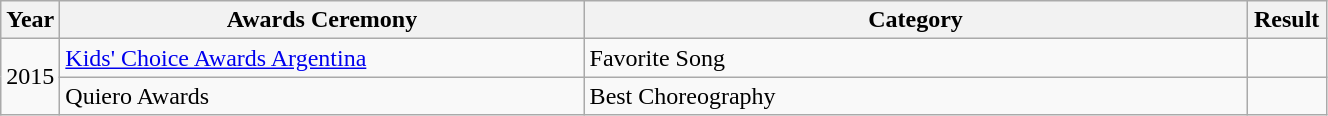<table class="wikitable plainrowheaders" style="width:70%;">
<tr>
<th scope="col" style="width:4%;">Year</th>
<th>Awards Ceremony</th>
<th scope="col" style="width:50%;">Category</th>
<th scope="col" style="width:6%;">Result</th>
</tr>
<tr>
<td rowspan=2 style="text-align:center;">2015</td>
<td><a href='#'>Kids' Choice Awards Argentina</a></td>
<td>Favorite Song</td>
<td></td>
</tr>
<tr>
<td>Quiero Awards</td>
<td>Best Choreography</td>
<td></td>
</tr>
</table>
